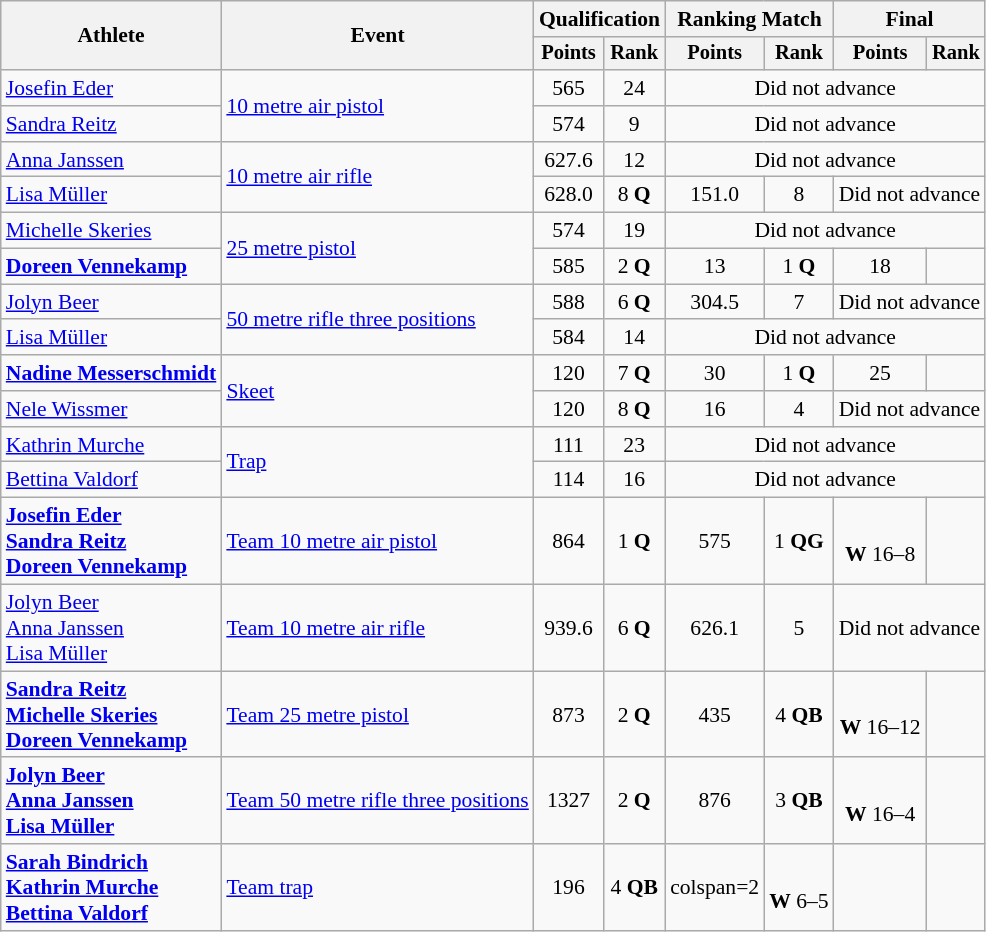<table class="wikitable" style="font-size:90%">
<tr>
<th rowspan="2">Athlete</th>
<th rowspan="2">Event</th>
<th colspan=2>Qualification</th>
<th colspan=2>Ranking Match</th>
<th colspan=2>Final</th>
</tr>
<tr style="font-size:95%">
<th>Points</th>
<th>Rank</th>
<th>Points</th>
<th>Rank</th>
<th>Points</th>
<th>Rank</th>
</tr>
<tr align=center>
<td align=left><a href='#'>Josefin Eder</a></td>
<td rowspan=2 align=left><a href='#'>10 metre air pistol</a></td>
<td>565</td>
<td>24</td>
<td colspan=4>Did not advance</td>
</tr>
<tr align=center>
<td align=left><a href='#'>Sandra Reitz</a></td>
<td>574</td>
<td>9</td>
<td colspan=4>Did not advance</td>
</tr>
<tr align=center>
<td align=left><a href='#'>Anna Janssen</a></td>
<td rowspan=2 align=left><a href='#'>10 metre air rifle</a></td>
<td>627.6</td>
<td>12</td>
<td colspan=4>Did not advance</td>
</tr>
<tr align=center>
<td align=left><a href='#'>Lisa Müller</a></td>
<td>628.0</td>
<td>8 <strong>Q</strong></td>
<td>151.0</td>
<td>8</td>
<td colspan=2>Did not advance</td>
</tr>
<tr align=center>
<td align=left><a href='#'>Michelle Skeries</a></td>
<td rowspan=2 align=left><a href='#'>25 metre pistol</a></td>
<td>574</td>
<td>19</td>
<td colspan=4>Did not advance</td>
</tr>
<tr align=center>
<td align=left><strong><a href='#'>Doreen Vennekamp</a></strong></td>
<td>585</td>
<td>2 <strong>Q</strong></td>
<td>13</td>
<td>1 <strong>Q</strong></td>
<td>18</td>
<td></td>
</tr>
<tr align=center>
<td align=left><a href='#'>Jolyn Beer</a></td>
<td rowspan=2 align=left><a href='#'>50 metre rifle three positions</a></td>
<td>588</td>
<td>6 <strong>Q</strong></td>
<td>304.5</td>
<td>7</td>
<td colspan=2>Did not advance</td>
</tr>
<tr align=center>
<td align=left><a href='#'>Lisa Müller</a></td>
<td>584</td>
<td>14</td>
<td colspan=4>Did not advance</td>
</tr>
<tr align=center>
<td align=left><strong><a href='#'>Nadine Messerschmidt</a></strong></td>
<td rowspan=2 align=left><a href='#'>Skeet</a></td>
<td>120</td>
<td>7 <strong>Q</strong></td>
<td>30</td>
<td>1 <strong>Q</strong></td>
<td>25</td>
<td></td>
</tr>
<tr align=center>
<td align=left><a href='#'>Nele Wissmer</a></td>
<td>120</td>
<td>8 <strong>Q</strong></td>
<td>16</td>
<td>4</td>
<td colspan=2>Did not advance</td>
</tr>
<tr align=center>
<td align=left><a href='#'>Kathrin Murche</a></td>
<td rowspan=2 align=left><a href='#'>Trap</a></td>
<td>111</td>
<td>23</td>
<td colspan=4>Did not advance</td>
</tr>
<tr align=center>
<td align=left><a href='#'>Bettina Valdorf</a></td>
<td>114</td>
<td>16</td>
<td colspan=4>Did not advance</td>
</tr>
<tr align=center>
<td align=left><strong><a href='#'>Josefin Eder</a><br><a href='#'>Sandra Reitz</a><br><a href='#'>Doreen Vennekamp</a></strong></td>
<td align=left><a href='#'>Team 10 metre air pistol</a></td>
<td>864</td>
<td>1 <strong>Q</strong></td>
<td>575</td>
<td>1 <strong>QG</strong></td>
<td><br><strong>W</strong> 16–8</td>
<td></td>
</tr>
<tr align=center>
<td align=left><a href='#'>Jolyn Beer</a><br><a href='#'>Anna Janssen</a><br><a href='#'>Lisa Müller</a></td>
<td align=left><a href='#'>Team 10 metre air rifle</a></td>
<td>939.6</td>
<td>6 <strong>Q</strong></td>
<td>626.1</td>
<td>5</td>
<td colspan=2>Did not advance</td>
</tr>
<tr align=center>
<td align=left><strong><a href='#'>Sandra Reitz</a><br><a href='#'>Michelle Skeries</a><br><a href='#'>Doreen Vennekamp</a></strong></td>
<td align=left><a href='#'>Team 25 metre pistol</a></td>
<td>873</td>
<td>2 <strong>Q</strong></td>
<td>435</td>
<td>4 <strong>QB</strong></td>
<td><br><strong>W</strong> 16–12</td>
<td></td>
</tr>
<tr align=center>
<td align=left><strong><a href='#'>Jolyn Beer</a><br><a href='#'>Anna Janssen</a><br><a href='#'>Lisa Müller</a></strong></td>
<td align=left><a href='#'>Team 50 metre rifle three positions</a></td>
<td>1327</td>
<td>2 <strong>Q</strong></td>
<td>876</td>
<td>3 <strong>QB</strong></td>
<td><br><strong>W</strong> 16–4</td>
<td></td>
</tr>
<tr align=center>
<td align=left><strong><a href='#'>Sarah Bindrich</a><br><a href='#'>Kathrin Murche</a><br><a href='#'>Bettina Valdorf</a></strong></td>
<td align=left><a href='#'>Team trap</a></td>
<td>196</td>
<td>4 <strong>QB</strong></td>
<td>colspan=2</td>
<td><br><strong>W</strong> 6–5</td>
<td></td>
</tr>
</table>
